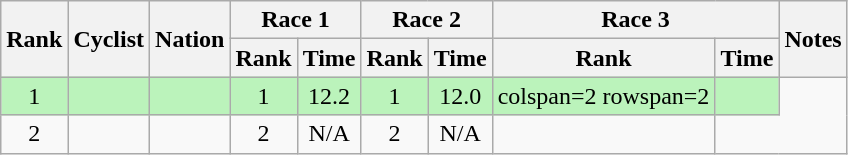<table class="wikitable sortable" style="text-align:center">
<tr>
<th rowspan=2>Rank</th>
<th rowspan=2>Cyclist</th>
<th rowspan=2>Nation</th>
<th colspan=2>Race 1</th>
<th colspan=2>Race 2</th>
<th colspan=2>Race 3</th>
<th rowspan=2>Notes</th>
</tr>
<tr>
<th>Rank</th>
<th>Time</th>
<th>Rank</th>
<th>Time</th>
<th>Rank</th>
<th>Time</th>
</tr>
<tr bgcolor=bbf3bb>
<td>1</td>
<td align=left></td>
<td align=left></td>
<td>1</td>
<td>12.2</td>
<td>1</td>
<td>12.0</td>
<td>colspan=2 rowspan=2 </td>
<td></td>
</tr>
<tr>
<td>2</td>
<td align=left></td>
<td align=left></td>
<td>2</td>
<td>N/A</td>
<td>2</td>
<td>N/A</td>
<td></td>
</tr>
</table>
